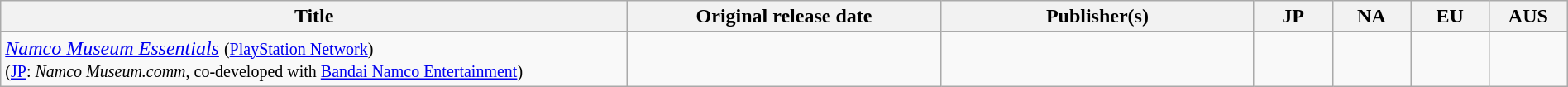<table class="wikitable sortable" style="width: 100%;">
<tr>
<th style="width:40%;">Title</th>
<th style="width:20%;">Original release date</th>
<th style="width:20%;">Publisher(s)</th>
<th style="width:5%;">JP</th>
<th style="width:5%;">NA</th>
<th style="width:5%;">EU</th>
<th style="width:5%;">AUS</th>
</tr>
<tr>
<td><em><a href='#'>Namco Museum Essentials</a></em> <small>(<a href='#'>PlayStation Network</a>)</small><br><small>(<a href='#'>JP</a>: <em>Namco Museum.comm</em>, co-developed with <a href='#'>Bandai Namco Entertainment</a>)</small></td>
<td></td>
<td></td>
<td></td>
<td></td>
<td></td>
<td></td>
</tr>
</table>
